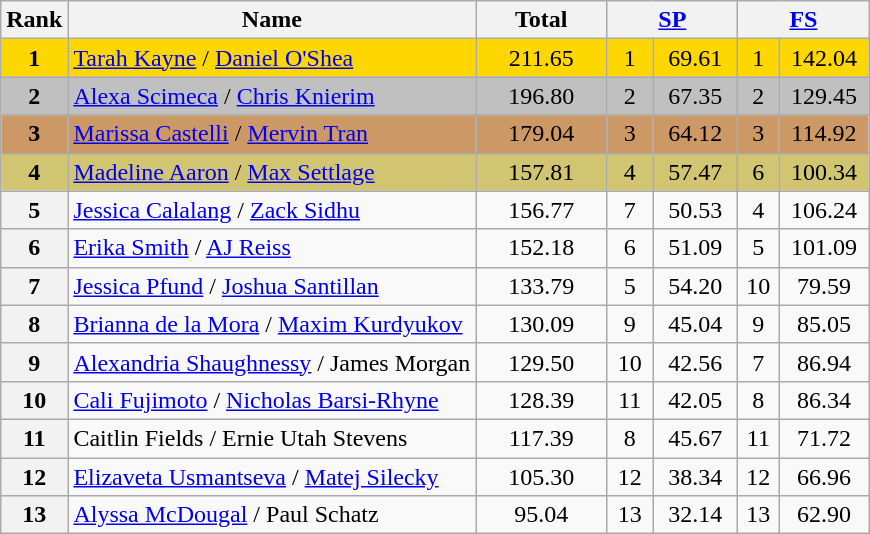<table class="wikitable sortable">
<tr>
<th>Rank</th>
<th>Name</th>
<th width="80px">Total</th>
<th colspan="2" width="80px"><a href='#'>SP</a></th>
<th colspan="2" width="80px"><a href='#'>FS</a></th>
</tr>
<tr bgcolor="gold">
<td align="center"><strong>1</strong></td>
<td><a href='#'>Tarah Kayne</a> / <a href='#'>Daniel O'Shea</a></td>
<td align="center">211.65</td>
<td align="center">1</td>
<td align="center">69.61</td>
<td align="center">1</td>
<td align="center">142.04</td>
</tr>
<tr bgcolor="silver">
<td align="center"><strong>2</strong></td>
<td><a href='#'>Alexa Scimeca</a> / <a href='#'>Chris Knierim</a></td>
<td align="center">196.80</td>
<td align="center">2</td>
<td align="center">67.35</td>
<td align="center">2</td>
<td align="center">129.45</td>
</tr>
<tr bgcolor="cc9966">
<td align="center"><strong>3</strong></td>
<td><a href='#'>Marissa Castelli</a> / <a href='#'>Mervin Tran</a></td>
<td align="center">179.04</td>
<td align="center">3</td>
<td align="center">64.12</td>
<td align="center">3</td>
<td align="center">114.92</td>
</tr>
<tr bgcolor="#d1c571">
<td align="center"><strong>4</strong></td>
<td><a href='#'>Madeline Aaron</a> / <a href='#'>Max Settlage</a></td>
<td align="center">157.81</td>
<td align="center">4</td>
<td align="center">57.47</td>
<td align="center">6</td>
<td align="center">100.34</td>
</tr>
<tr>
<th>5</th>
<td><a href='#'>Jessica Calalang</a> / <a href='#'>Zack Sidhu</a></td>
<td align="center">156.77</td>
<td align="center">7</td>
<td align="center">50.53</td>
<td align="center">4</td>
<td align="center">106.24</td>
</tr>
<tr>
<th>6</th>
<td><a href='#'>Erika Smith</a> / <a href='#'>AJ Reiss</a></td>
<td align="center">152.18</td>
<td align="center">6</td>
<td align="center">51.09</td>
<td align="center">5</td>
<td align="center">101.09</td>
</tr>
<tr>
<th>7</th>
<td><a href='#'>Jessica Pfund</a> / <a href='#'>Joshua Santillan</a></td>
<td align="center">133.79</td>
<td align="center">5</td>
<td align="center">54.20</td>
<td align="center">10</td>
<td align="center">79.59</td>
</tr>
<tr>
<th>8</th>
<td><a href='#'>Brianna de la Mora</a> / <a href='#'>Maxim Kurdyukov</a></td>
<td align="center">130.09</td>
<td align="center">9</td>
<td align="center">45.04</td>
<td align="center">9</td>
<td align="center">85.05</td>
</tr>
<tr>
<th>9</th>
<td><a href='#'>Alexandria Shaughnessy</a> / James Morgan</td>
<td align="center">129.50</td>
<td align="center">10</td>
<td align="center">42.56</td>
<td align="center">7</td>
<td align="center">86.94</td>
</tr>
<tr>
<th>10</th>
<td><a href='#'>Cali Fujimoto</a> / <a href='#'>Nicholas Barsi-Rhyne</a></td>
<td align="center">128.39</td>
<td align="center">11</td>
<td align="center">42.05</td>
<td align="center">8</td>
<td align="center">86.34</td>
</tr>
<tr>
<th>11</th>
<td>Caitlin Fields / Ernie Utah Stevens</td>
<td align="center">117.39</td>
<td align="center">8</td>
<td align="center">45.67</td>
<td align="center">11</td>
<td align="center">71.72</td>
</tr>
<tr>
<th>12</th>
<td><a href='#'>Elizaveta Usmantseva</a> / <a href='#'>Matej Silecky</a></td>
<td align="center">105.30</td>
<td align="center">12</td>
<td align="center">38.34</td>
<td align="center">12</td>
<td align="center">66.96</td>
</tr>
<tr>
<th>13</th>
<td><a href='#'>Alyssa McDougal</a> / Paul Schatz</td>
<td align="center">95.04</td>
<td align="center">13</td>
<td align="center">32.14</td>
<td align="center">13</td>
<td align="center">62.90</td>
</tr>
</table>
